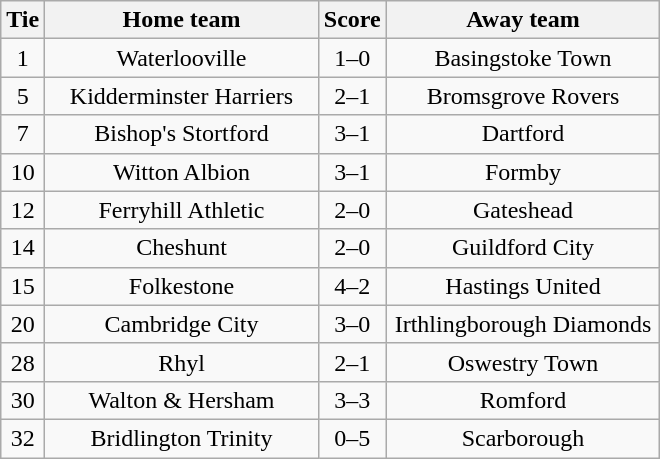<table class="wikitable" style="text-align:center;">
<tr>
<th width=20>Tie</th>
<th width=175>Home team</th>
<th width=20>Score</th>
<th width=175>Away team</th>
</tr>
<tr>
<td>1</td>
<td>Waterlooville</td>
<td>1–0</td>
<td>Basingstoke Town</td>
</tr>
<tr>
<td>5</td>
<td>Kidderminster Harriers</td>
<td>2–1</td>
<td>Bromsgrove Rovers</td>
</tr>
<tr>
<td>7</td>
<td>Bishop's Stortford</td>
<td>3–1</td>
<td>Dartford</td>
</tr>
<tr>
<td>10</td>
<td>Witton Albion</td>
<td>3–1</td>
<td>Formby</td>
</tr>
<tr>
<td>12</td>
<td>Ferryhill Athletic</td>
<td>2–0</td>
<td>Gateshead</td>
</tr>
<tr>
<td>14</td>
<td>Cheshunt</td>
<td>2–0</td>
<td>Guildford City</td>
</tr>
<tr>
<td>15</td>
<td>Folkestone</td>
<td>4–2</td>
<td>Hastings United</td>
</tr>
<tr>
<td>20</td>
<td>Cambridge City</td>
<td>3–0</td>
<td>Irthlingborough Diamonds</td>
</tr>
<tr>
<td>28</td>
<td>Rhyl</td>
<td>2–1</td>
<td>Oswestry Town</td>
</tr>
<tr>
<td>30</td>
<td>Walton & Hersham</td>
<td>3–3</td>
<td>Romford</td>
</tr>
<tr>
<td>32</td>
<td>Bridlington Trinity</td>
<td>0–5</td>
<td>Scarborough</td>
</tr>
</table>
